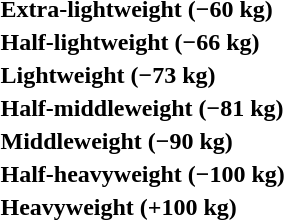<table>
<tr>
<th rowspan=2 style="text-align:left;">Extra-lightweight (−60 kg)</th>
<td rowspan=2></td>
<td rowspan=2></td>
<td></td>
</tr>
<tr>
<td></td>
</tr>
<tr>
<th rowspan=2 style="text-align:left;">Half-lightweight (−66 kg)</th>
<td rowspan=2></td>
<td rowspan=2></td>
<td></td>
</tr>
<tr>
<td></td>
</tr>
<tr>
<th rowspan=2 style="text-align:left;">Lightweight (−73 kg)</th>
<td rowspan=2></td>
<td rowspan=2></td>
<td></td>
</tr>
<tr>
<td></td>
</tr>
<tr>
<th rowspan=2 style="text-align:left;">Half-middleweight (−81 kg)</th>
<td rowspan=2></td>
<td rowspan=2></td>
<td></td>
</tr>
<tr>
<td></td>
</tr>
<tr>
<th rowspan=2 style="text-align:left;">Middleweight (−90 kg)</th>
<td rowspan=2></td>
<td rowspan=2></td>
<td></td>
</tr>
<tr>
<td></td>
</tr>
<tr>
<th rowspan=2 style="text-align:left;">Half-heavyweight (−100 kg)</th>
<td rowspan=2></td>
<td rowspan=2></td>
<td></td>
</tr>
<tr>
<td></td>
</tr>
<tr>
<th rowspan=2 style="text-align:left;">Heavyweight (+100 kg)</th>
<td rowspan=2></td>
<td rowspan=2></td>
<td></td>
</tr>
<tr>
<td></td>
</tr>
</table>
